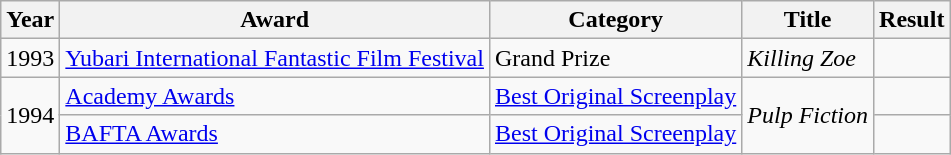<table class="wikitable">
<tr>
<th>Year</th>
<th>Award</th>
<th>Category</th>
<th>Title</th>
<th>Result</th>
</tr>
<tr>
<td>1993</td>
<td><a href='#'>Yubari International Fantastic Film Festival</a></td>
<td>Grand Prize</td>
<td><em>Killing Zoe</em></td>
<td></td>
</tr>
<tr>
<td rowspan=2>1994</td>
<td><a href='#'>Academy Awards</a></td>
<td><a href='#'>Best Original Screenplay</a></td>
<td rowspan=2><em>Pulp Fiction</em></td>
<td></td>
</tr>
<tr>
<td><a href='#'>BAFTA Awards</a></td>
<td><a href='#'>Best Original Screenplay</a></td>
<td></td>
</tr>
</table>
